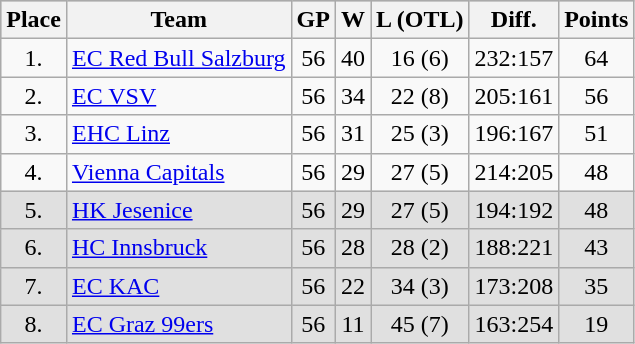<table class="wikitable">
<tr style="background-color:#c0c0c0;">
<th>Place</th>
<th>Team</th>
<th>GP</th>
<th>W</th>
<th>L (OTL)</th>
<th>Diff.</th>
<th>Points</th>
</tr>
<tr>
<td align="center">1.</td>
<td><a href='#'>EC Red Bull Salzburg</a></td>
<td align="center">56</td>
<td align="center">40</td>
<td align="center">16 (6)</td>
<td align="center">232:157</td>
<td align="center">64</td>
</tr>
<tr>
<td align="center">2.</td>
<td><a href='#'>EC VSV</a></td>
<td align="center">56</td>
<td align="center">34</td>
<td align="center">22 (8)</td>
<td align="center">205:161</td>
<td align="center">56</td>
</tr>
<tr>
<td align="center">3.</td>
<td><a href='#'>EHC Linz</a></td>
<td align="center">56</td>
<td align="center">31</td>
<td align="center">25 (3)</td>
<td align="center">196:167</td>
<td align="center">51</td>
</tr>
<tr>
<td align="center">4.</td>
<td><a href='#'>Vienna Capitals</a></td>
<td align="center">56</td>
<td align="center">29</td>
<td align="center">27 (5)</td>
<td align="center">214:205</td>
<td align="center">48</td>
</tr>
<tr style="background-color:#e0e0e0;">
<td align="center">5.</td>
<td><a href='#'>HK Jesenice</a></td>
<td align="center">56</td>
<td align="center">29</td>
<td align="center">27 (5)</td>
<td align="center">194:192</td>
<td align="center">48</td>
</tr>
<tr style="background-color:#e0e0e0;">
<td align="center">6.</td>
<td><a href='#'>HC Innsbruck</a></td>
<td align="center">56</td>
<td align="center">28</td>
<td align="center">28 (2)</td>
<td align="center">188:221</td>
<td align="center">43</td>
</tr>
<tr style="background-color:#e0e0e0;">
<td align="center">7.</td>
<td><a href='#'>EC KAC</a></td>
<td align="center">56</td>
<td align="center">22</td>
<td align="center">34 (3)</td>
<td align="center">173:208</td>
<td align="center">35</td>
</tr>
<tr style="background-color:#e0e0e0;">
<td align="center">8.</td>
<td><a href='#'>EC Graz 99ers</a></td>
<td align="center">56</td>
<td align="center">11</td>
<td align="center">45 (7)</td>
<td align="center">163:254</td>
<td align="center">19</td>
</tr>
</table>
